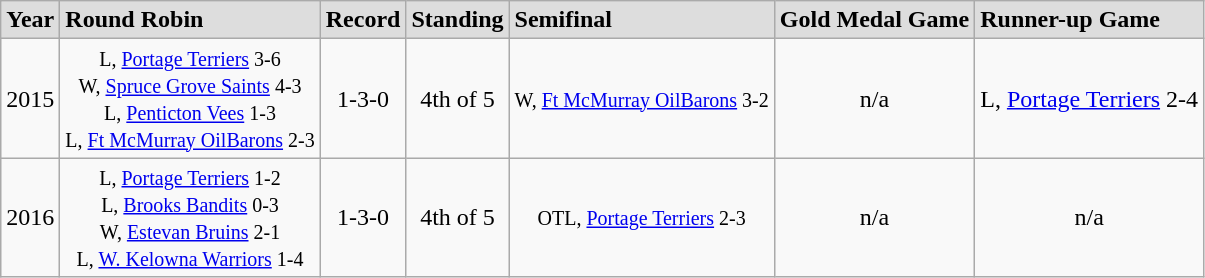<table class="wikitable">
<tr style="font-weight:bold; background-color:#dddddd;" |>
<td>Year</td>
<td>Round Robin</td>
<td>Record</td>
<td>Standing</td>
<td>Semifinal</td>
<td>Gold Medal Game</td>
<td>Runner-up Game</td>
</tr>
<tr align=center>
<td>2015</td>
<td><small>L, <a href='#'>Portage Terriers</a> 3-6<br>W, <a href='#'>Spruce Grove Saints</a> 4-3<br>L, <a href='#'>Penticton Vees</a> 1-3<br>L, <a href='#'>Ft McMurray OilBarons</a> 2-3</small></td>
<td>1-3-0</td>
<td>4th of 5</td>
<td><small>W, <a href='#'>Ft McMurray OilBarons</a> 3-2</small></td>
<td>n/a</td>
<td>L, <a href='#'>Portage Terriers</a> 2-4</td>
</tr>
<tr align=center>
<td>2016</td>
<td><small>L, <a href='#'>Portage Terriers</a> 1-2<br>L, <a href='#'>Brooks Bandits</a> 0-3<br>W, <a href='#'>Estevan Bruins</a> 2-1<br>L, <a href='#'>W. Kelowna Warriors</a> 1-4</small></td>
<td>1-3-0</td>
<td>4th of 5</td>
<td><small>OTL, <a href='#'>Portage Terriers</a> 2-3</small></td>
<td>n/a</td>
<td>n/a</td>
</tr>
</table>
